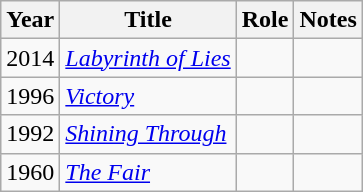<table class="wikitable sortable">
<tr>
<th>Year</th>
<th>Title</th>
<th>Role</th>
<th class="unsortable">Notes</th>
</tr>
<tr>
<td>2014</td>
<td><em><a href='#'>Labyrinth of Lies</a></em></td>
<td></td>
<td></td>
</tr>
<tr>
<td>1996</td>
<td><em><a href='#'>Victory</a></em></td>
<td></td>
<td></td>
</tr>
<tr>
<td>1992</td>
<td><em><a href='#'>Shining Through</a></em></td>
<td></td>
<td></td>
</tr>
<tr>
<td>1960</td>
<td><em><a href='#'>The Fair</a></em></td>
<td></td>
<td></td>
</tr>
</table>
